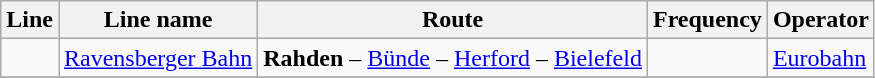<table class="wikitable">
<tr class="hintergrundfarbe5">
<th>Line</th>
<th>Line name</th>
<th>Route</th>
<th>Frequency</th>
<th>Operator</th>
</tr>
<tr>
<td align="center"></td>
<td><a href='#'>Ravensberger Bahn</a></td>
<td><strong>Rahden</strong> – <a href='#'>Bünde</a> – <a href='#'>Herford</a> – <a href='#'>Bielefeld</a></td>
<td><br></td>
<td><a href='#'>Eurobahn</a></td>
</tr>
<tr>
</tr>
</table>
